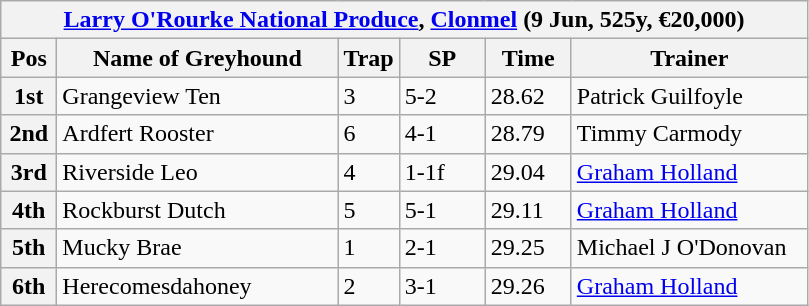<table class="wikitable">
<tr>
<th colspan="6"><a href='#'>Larry O'Rourke National Produce</a>, <a href='#'>Clonmel</a> (9 Jun, 525y, €20,000)</th>
</tr>
<tr>
<th width=30>Pos</th>
<th width=180>Name of Greyhound</th>
<th width=30>Trap</th>
<th width=50>SP</th>
<th width=50>Time</th>
<th width=150>Trainer</th>
</tr>
<tr>
<th>1st</th>
<td>Grangeview Ten </td>
<td>3</td>
<td>5-2</td>
<td>28.62</td>
<td>Patrick Guilfoyle</td>
</tr>
<tr>
<th>2nd</th>
<td>Ardfert Rooster</td>
<td>6</td>
<td>4-1</td>
<td>28.79</td>
<td>Timmy Carmody</td>
</tr>
<tr>
<th>3rd</th>
<td>Riverside Leo</td>
<td>4</td>
<td>1-1f</td>
<td>29.04</td>
<td><a href='#'>Graham Holland</a></td>
</tr>
<tr>
<th>4th</th>
<td>Rockburst Dutch</td>
<td>5</td>
<td>5-1</td>
<td>29.11</td>
<td><a href='#'>Graham Holland</a></td>
</tr>
<tr>
<th>5th</th>
<td>Mucky Brae</td>
<td>1</td>
<td>2-1</td>
<td>29.25</td>
<td>Michael J O'Donovan</td>
</tr>
<tr>
<th>6th</th>
<td>Herecomesdahoney</td>
<td>2</td>
<td>3-1</td>
<td>29.26</td>
<td><a href='#'>Graham Holland</a></td>
</tr>
</table>
